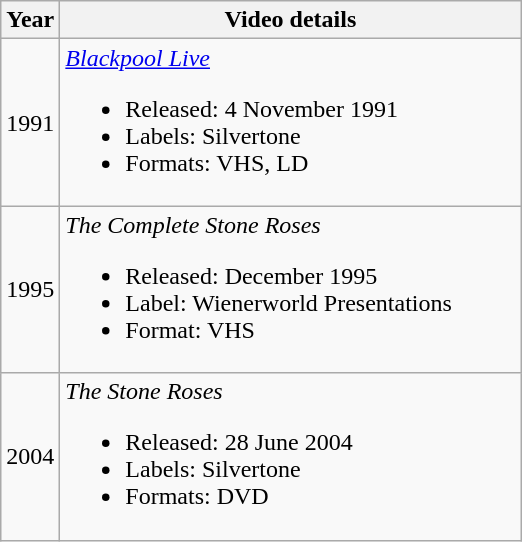<table class="wikitable" border="1">
<tr>
<th>Year</th>
<th width="300">Video details</th>
</tr>
<tr>
<td>1991</td>
<td><em><a href='#'>Blackpool Live</a></em><br><ul><li>Released: 4 November 1991</li><li>Labels: Silvertone</li><li>Formats: VHS, LD</li></ul></td>
</tr>
<tr>
<td>1995</td>
<td><em>The Complete Stone Roses</em><br><ul><li>Released: December 1995</li><li>Label: Wienerworld Presentations</li><li>Format: VHS</li></ul></td>
</tr>
<tr>
<td>2004</td>
<td><em>The Stone Roses</em><br><ul><li>Released: 28 June 2004</li><li>Labels: Silvertone</li><li>Formats: DVD</li></ul></td>
</tr>
</table>
